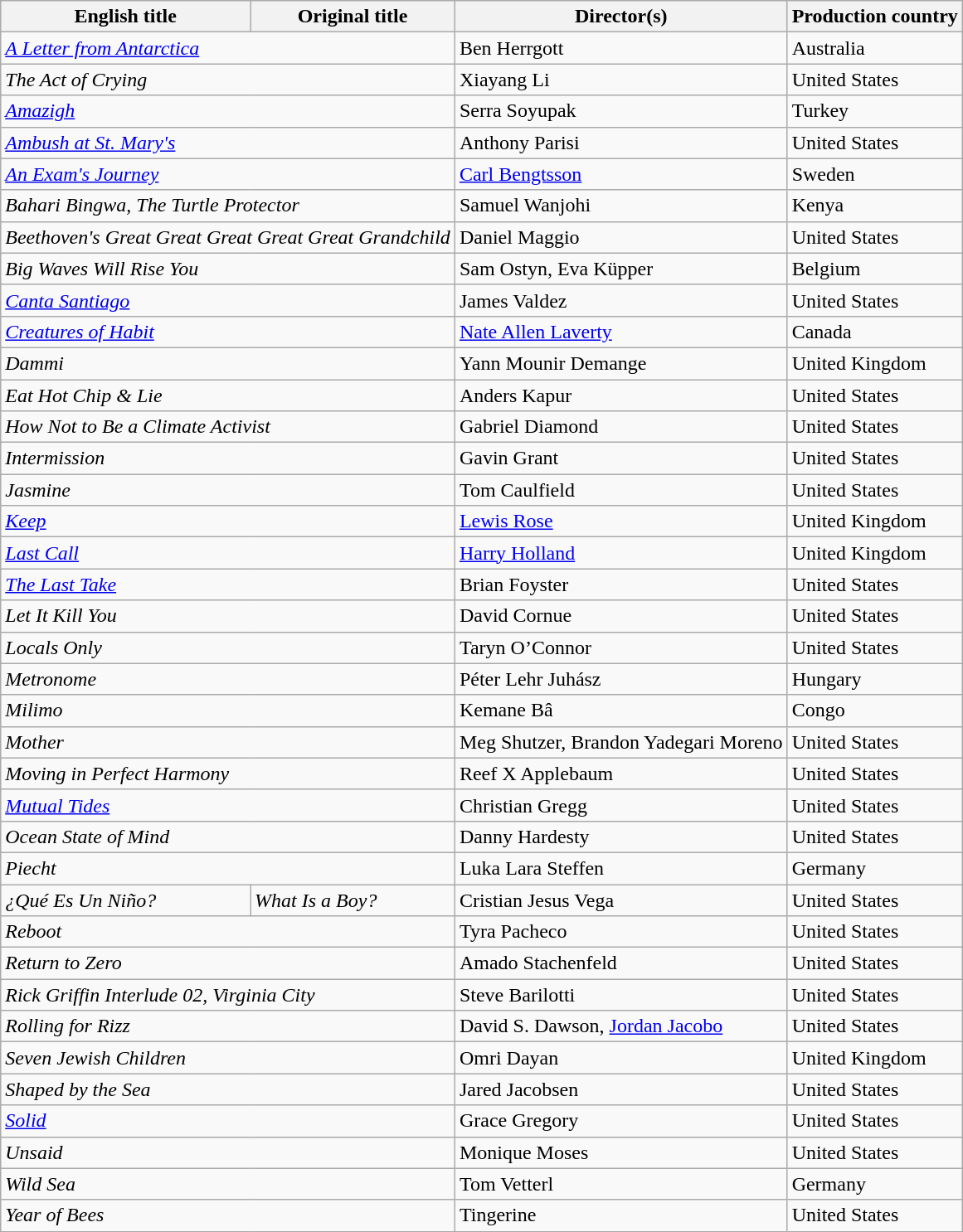<table class="wikitable sortable">
<tr>
<th>English title</th>
<th>Original title</th>
<th>Director(s)</th>
<th>Production country</th>
</tr>
<tr>
<td colspan="2"><em><a href='#'>A Letter from Antarctica</a></em></td>
<td>Ben Herrgott</td>
<td>Australia</td>
</tr>
<tr>
<td colspan="2"><em>The Act of Crying</em></td>
<td>Xiayang Li</td>
<td>United States</td>
</tr>
<tr>
<td colspan="2"><a href='#'><em>Amazigh</em></a></td>
<td>Serra Soyupak</td>
<td>Turkey</td>
</tr>
<tr>
<td colspan="2"><em><a href='#'>Ambush at St. Mary's</a></em></td>
<td>Anthony Parisi</td>
<td>United States</td>
</tr>
<tr>
<td colspan="2"><em><a href='#'>An Exam's Journey</a></em></td>
<td><a href='#'>Carl Bengtsson</a></td>
<td>Sweden</td>
</tr>
<tr>
<td colspan="2"><em>Bahari Bingwa, The Turtle Protector</em></td>
<td>Samuel Wanjohi</td>
<td>Kenya</td>
</tr>
<tr>
<td colspan="2"><em>Beethoven's Great Great Great Great Great Grandchild</em></td>
<td>Daniel Maggio</td>
<td>United States</td>
</tr>
<tr>
<td colspan="2"><em>Big Waves Will Rise You</em></td>
<td>Sam Ostyn, Eva Küpper</td>
<td>Belgium</td>
</tr>
<tr>
<td colspan="2"><em><a href='#'>Canta Santiago</a></em></td>
<td>James Valdez</td>
<td>United States</td>
</tr>
<tr>
<td colspan="2"><a href='#'><em>Creatures of Habit</em></a></td>
<td><a href='#'>Nate Allen Laverty</a></td>
<td>Canada</td>
</tr>
<tr>
<td colspan="2"><em>Dammi</em></td>
<td>Yann Mounir Demange</td>
<td>United Kingdom</td>
</tr>
<tr>
<td colspan="2"><em>Eat Hot Chip & Lie</em></td>
<td>Anders Kapur</td>
<td>United States</td>
</tr>
<tr>
<td colspan="2"><em>How Not to Be a Climate Activist</em></td>
<td>Gabriel Diamond</td>
<td>United States</td>
</tr>
<tr>
<td colspan="2"><em>Intermission</em></td>
<td>Gavin Grant</td>
<td>United States</td>
</tr>
<tr>
<td colspan="2"><em>Jasmine</em></td>
<td>Tom Caulfield</td>
<td>United States</td>
</tr>
<tr>
<td colspan="2"><a href='#'><em>Keep</em></a></td>
<td><a href='#'>Lewis Rose</a></td>
<td>United Kingdom</td>
</tr>
<tr>
<td colspan="2"><a href='#'><em>Last Call</em></a></td>
<td><a href='#'>Harry Holland</a></td>
<td>United Kingdom</td>
</tr>
<tr>
<td colspan="2"><em><a href='#'>The Last Take</a></em></td>
<td>Brian Foyster</td>
<td>United States</td>
</tr>
<tr>
<td colspan="2"><em>Let It Kill You</em></td>
<td>David Cornue</td>
<td>United States</td>
</tr>
<tr>
<td colspan="2"><em>Locals Only</em></td>
<td>Taryn O’Connor</td>
<td>United States</td>
</tr>
<tr>
<td colspan="2"><em>Metronome</em></td>
<td>Péter Lehr Juhász</td>
<td>Hungary</td>
</tr>
<tr>
<td colspan="2"><em>Milimo</em></td>
<td>Kemane Bâ</td>
<td>Congo</td>
</tr>
<tr>
<td colspan="2"><em>Mother</em></td>
<td>Meg Shutzer, Brandon Yadegari Moreno</td>
<td>United States</td>
</tr>
<tr>
<td colspan="2"><em>Moving in Perfect Harmony</em></td>
<td>Reef X Applebaum</td>
<td>United States</td>
</tr>
<tr>
<td colspan="2"><em><a href='#'>Mutual Tides</a></em></td>
<td>Christian Gregg</td>
<td>United States</td>
</tr>
<tr>
<td colspan="2"><em>Ocean State of Mind</em></td>
<td>Danny Hardesty</td>
<td>United States</td>
</tr>
<tr>
<td colspan="2"><em>Piecht</em></td>
<td>Luka Lara Steffen</td>
<td>Germany</td>
</tr>
<tr>
<td><em>¿Qué Es Un Niño?</em></td>
<td><em>What Is a Boy?</em></td>
<td>Cristian Jesus Vega</td>
<td>United States</td>
</tr>
<tr>
<td colspan="2"><em>Reboot</em></td>
<td>Tyra Pacheco</td>
<td>United States</td>
</tr>
<tr>
<td colspan="2"><em>Return to Zero</em></td>
<td>Amado Stachenfeld</td>
<td>United States</td>
</tr>
<tr>
<td colspan="2"><em>Rick Griffin Interlude 02, Virginia City</em></td>
<td>Steve Barilotti</td>
<td>United States</td>
</tr>
<tr>
<td colspan="2"><em>Rolling for Rizz</em></td>
<td>David S. Dawson, <a href='#'>Jordan Jacobo</a></td>
<td>United States</td>
</tr>
<tr>
<td colspan="2"><em>Seven Jewish Children</em></td>
<td>Omri Dayan</td>
<td>United Kingdom</td>
</tr>
<tr>
<td colspan="2"><em>Shaped by the Sea</em></td>
<td>Jared Jacobsen</td>
<td>United States</td>
</tr>
<tr>
<td colspan="2"><a href='#'><em>Solid</em></a></td>
<td>Grace Gregory</td>
<td>United States</td>
</tr>
<tr>
<td colspan="2"><em>Unsaid</em></td>
<td>Monique Moses</td>
<td>United States</td>
</tr>
<tr>
<td colspan="2"><em>Wild Sea</em></td>
<td>Tom Vetterl</td>
<td>Germany</td>
</tr>
<tr>
<td colspan="2"><em>Year of Bees</em></td>
<td>Tingerine</td>
<td>United States</td>
</tr>
</table>
